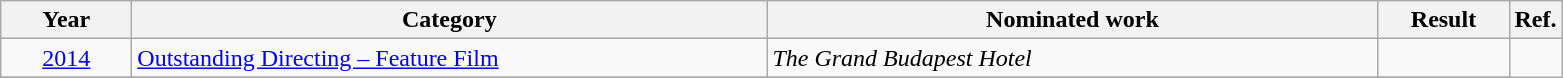<table class=wikitable>
<tr>
<th scope="col" style="width:5em;">Year</th>
<th scope="col" style="width:26em;">Category</th>
<th scope="col" style="width:25em;">Nominated work</th>
<th scope="col" style="width:5em;">Result</th>
<th>Ref.</th>
</tr>
<tr>
<td style="text-align:center;"><a href='#'>2014</a></td>
<td><a href='#'>Outstanding Directing – Feature Film</a></td>
<td><em>The Grand Budapest Hotel</em></td>
<td></td>
</tr>
<tr>
</tr>
</table>
